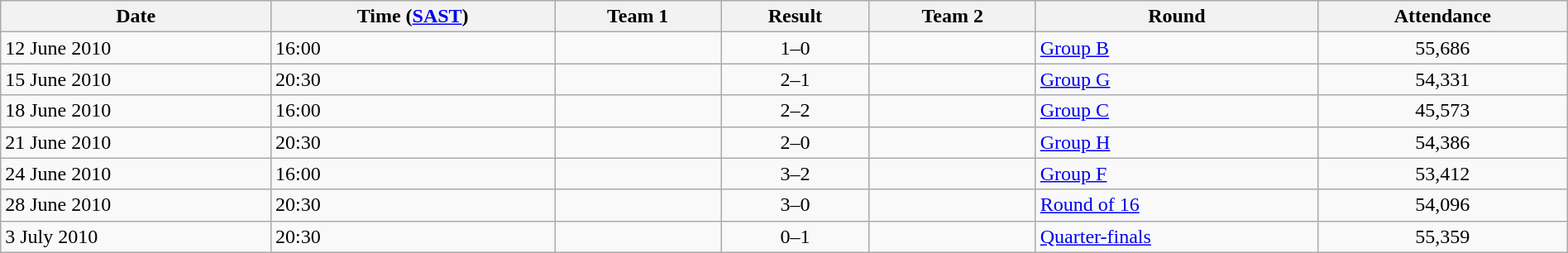<table class="wikitable" style="text-align: left;" width="100%">
<tr>
<th>Date</th>
<th>Time (<a href='#'>SAST</a>)</th>
<th>Team 1</th>
<th>Result</th>
<th>Team 2</th>
<th>Round</th>
<th>Attendance</th>
</tr>
<tr>
<td>12 June 2010</td>
<td>16:00</td>
<td></td>
<td style="text-align:center;">1–0</td>
<td></td>
<td><a href='#'>Group B</a></td>
<td style="text-align:center;">55,686</td>
</tr>
<tr>
<td>15 June 2010</td>
<td>20:30</td>
<td></td>
<td style="text-align:center;">2–1</td>
<td></td>
<td><a href='#'>Group G</a></td>
<td style="text-align:center;">54,331</td>
</tr>
<tr>
<td>18 June 2010</td>
<td>16:00</td>
<td></td>
<td style="text-align:center;">2–2</td>
<td></td>
<td><a href='#'>Group C</a></td>
<td style="text-align:center;">45,573</td>
</tr>
<tr>
<td>21 June 2010</td>
<td>20:30</td>
<td></td>
<td style="text-align:center;">2–0</td>
<td></td>
<td><a href='#'>Group H</a></td>
<td style="text-align:center;">54,386</td>
</tr>
<tr>
<td>24 June 2010</td>
<td>16:00</td>
<td></td>
<td style="text-align:center;">3–2</td>
<td></td>
<td><a href='#'>Group F</a></td>
<td style="text-align:center;">53,412</td>
</tr>
<tr>
<td>28 June 2010</td>
<td>20:30</td>
<td></td>
<td style="text-align:center;">3–0</td>
<td></td>
<td><a href='#'>Round of 16</a></td>
<td style="text-align:center;">54,096</td>
</tr>
<tr>
<td>3 July 2010</td>
<td>20:30</td>
<td></td>
<td style="text-align:center;">0–1</td>
<td></td>
<td><a href='#'>Quarter-finals</a></td>
<td style="text-align:center;">55,359</td>
</tr>
</table>
